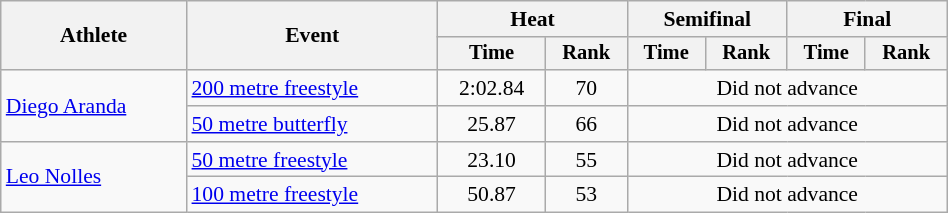<table class="wikitable" style="text-align:center; font-size:90%; width:50%;">
<tr>
<th rowspan="2">Athlete</th>
<th rowspan="2">Event</th>
<th colspan="2">Heat</th>
<th colspan="2">Semifinal</th>
<th colspan="2">Final</th>
</tr>
<tr style="font-size:95%">
<th>Time</th>
<th>Rank</th>
<th>Time</th>
<th>Rank</th>
<th>Time</th>
<th>Rank</th>
</tr>
<tr>
<td align=left rowspan=2><a href='#'>Diego Aranda</a></td>
<td align=left><a href='#'>200 metre freestyle</a></td>
<td>2:02.84</td>
<td>70</td>
<td colspan=4>Did not advance</td>
</tr>
<tr>
<td align=left><a href='#'>50 metre butterfly</a></td>
<td>25.87</td>
<td>66</td>
<td colspan=4>Did not advance</td>
</tr>
<tr>
<td align=left rowspan=2><a href='#'>Leo Nolles</a></td>
<td align=left><a href='#'>50 metre freestyle</a></td>
<td>23.10</td>
<td>55</td>
<td colspan=4>Did not advance</td>
</tr>
<tr>
<td align=left><a href='#'>100 metre freestyle</a></td>
<td>50.87</td>
<td>53</td>
<td colspan=4>Did not advance</td>
</tr>
</table>
